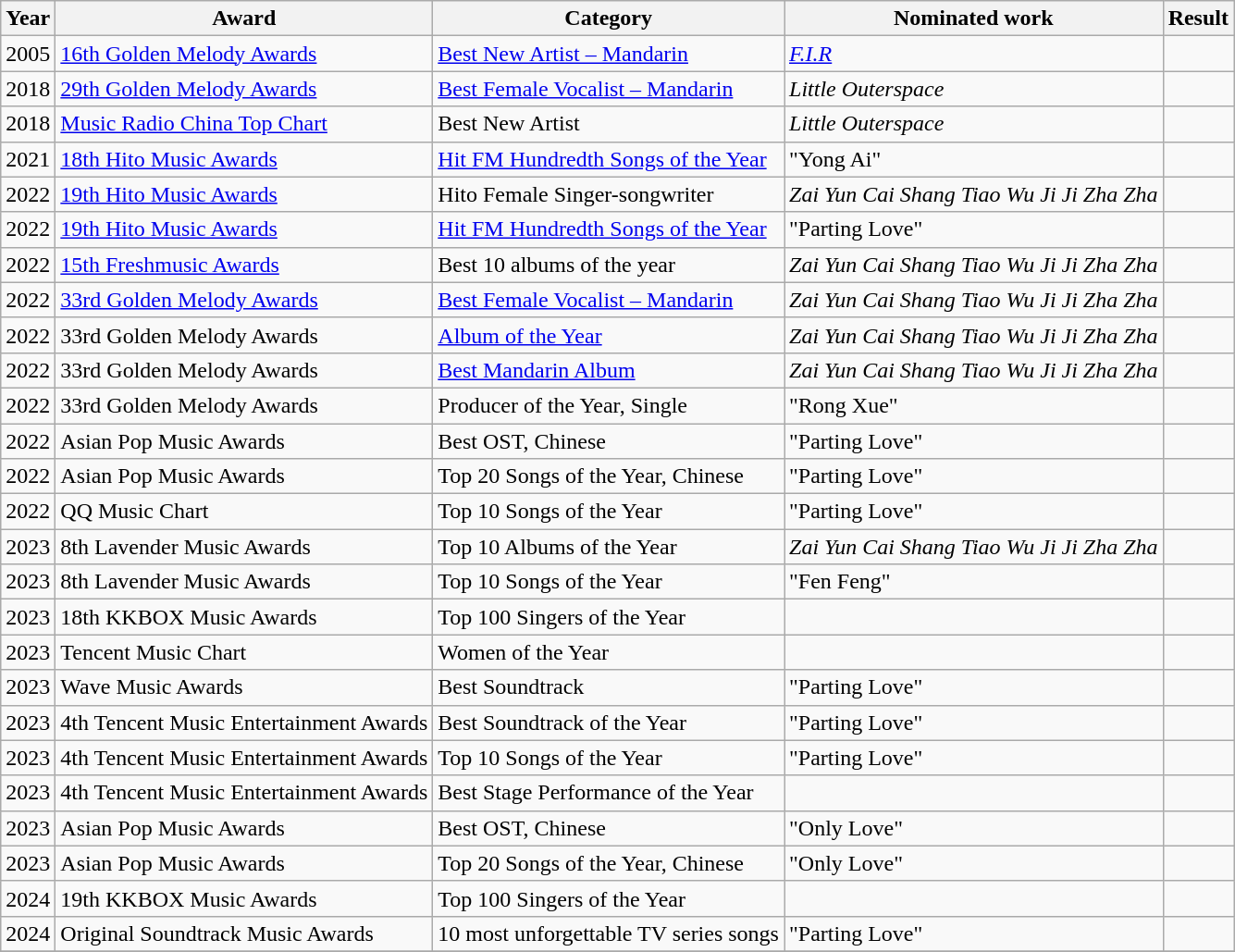<table class="wikitable sortable">
<tr>
<th>Year</th>
<th>Award</th>
<th>Category</th>
<th>Nominated work</th>
<th>Result</th>
</tr>
<tr>
<td>2005</td>
<td><a href='#'>16th Golden Melody Awards</a></td>
<td><a href='#'>Best New Artist – Mandarin</a></td>
<td><em><a href='#'>F.I.R</a></em></td>
<td></td>
</tr>
<tr>
<td>2018</td>
<td><a href='#'>29th Golden Melody Awards</a></td>
<td><a href='#'>Best Female Vocalist – Mandarin</a></td>
<td><em>Little Outerspace</em></td>
<td></td>
</tr>
<tr>
<td>2018</td>
<td><a href='#'>Music Radio China Top Chart</a></td>
<td>Best New Artist</td>
<td><em>Little Outerspace</em></td>
<td></td>
</tr>
<tr>
<td>2021</td>
<td><a href='#'>18th Hito Music Awards</a></td>
<td><a href='#'>Hit FM Hundredth Songs of the Year</a></td>
<td>"Yong Ai"</td>
<td></td>
</tr>
<tr>
<td>2022</td>
<td><a href='#'>19th Hito Music Awards</a></td>
<td>Hito Female Singer-songwriter</td>
<td><em>Zai Yun Cai Shang Tiao Wu Ji Ji Zha Zha</em></td>
<td></td>
</tr>
<tr>
<td>2022</td>
<td><a href='#'>19th Hito Music Awards</a></td>
<td><a href='#'>Hit FM Hundredth Songs of the Year</a></td>
<td>"Parting Love"</td>
<td></td>
</tr>
<tr>
<td>2022</td>
<td><a href='#'>15th Freshmusic Awards</a></td>
<td>Best 10 albums of the year</td>
<td><em>Zai Yun Cai Shang Tiao Wu Ji Ji Zha Zha</em></td>
<td></td>
</tr>
<tr>
<td>2022</td>
<td><a href='#'>33rd Golden Melody Awards</a></td>
<td><a href='#'>Best Female Vocalist – Mandarin</a></td>
<td><em>Zai Yun Cai Shang Tiao Wu Ji Ji Zha Zha</em></td>
<td></td>
</tr>
<tr>
<td>2022</td>
<td>33rd Golden Melody Awards</td>
<td><a href='#'>Album of the Year</a></td>
<td><em>Zai Yun Cai Shang Tiao Wu Ji Ji Zha Zha</em></td>
<td></td>
</tr>
<tr>
<td>2022</td>
<td>33rd Golden Melody Awards</td>
<td><a href='#'>Best Mandarin Album</a></td>
<td><em>Zai Yun Cai Shang Tiao Wu Ji Ji Zha Zha</em></td>
<td></td>
</tr>
<tr>
<td>2022</td>
<td>33rd Golden Melody Awards</td>
<td>Producer of the Year, Single</td>
<td>"Rong Xue"</td>
<td></td>
</tr>
<tr>
<td>2022</td>
<td>Asian Pop Music Awards</td>
<td>Best OST, Chinese</td>
<td>"Parting Love"</td>
<td></td>
</tr>
<tr>
<td>2022</td>
<td>Asian Pop Music Awards</td>
<td>Top 20 Songs of the Year, Chinese</td>
<td>"Parting Love"</td>
<td></td>
</tr>
<tr>
<td>2022</td>
<td>QQ Music Chart</td>
<td>Top 10 Songs of the Year</td>
<td>"Parting Love"</td>
<td></td>
</tr>
<tr>
<td>2023</td>
<td>8th Lavender Music Awards</td>
<td>Top 10 Albums of the Year</td>
<td><em>Zai Yun Cai Shang Tiao Wu Ji Ji Zha Zha</em></td>
<td></td>
</tr>
<tr>
<td>2023</td>
<td>8th Lavender Music Awards</td>
<td>Top 10 Songs of the Year</td>
<td>"Fen Feng"</td>
<td></td>
</tr>
<tr>
<td>2023</td>
<td>18th KKBOX Music Awards</td>
<td>Top 100 Singers of the Year</td>
<td></td>
<td></td>
</tr>
<tr>
<td>2023</td>
<td>Tencent Music Chart</td>
<td>Women of the Year</td>
<td></td>
<td></td>
</tr>
<tr>
<td>2023</td>
<td>Wave Music Awards</td>
<td>Best Soundtrack</td>
<td>"Parting Love"</td>
<td></td>
</tr>
<tr>
<td>2023</td>
<td>4th Tencent Music Entertainment Awards</td>
<td>Best Soundtrack of the Year</td>
<td>"Parting Love"</td>
<td></td>
</tr>
<tr>
<td>2023</td>
<td>4th Tencent Music Entertainment Awards</td>
<td>Top 10 Songs of the Year</td>
<td>"Parting Love"</td>
<td></td>
</tr>
<tr>
<td>2023</td>
<td>4th Tencent Music Entertainment Awards</td>
<td>Best Stage Performance of the Year</td>
<td></td>
<td></td>
</tr>
<tr>
<td>2023</td>
<td>Asian Pop Music Awards</td>
<td>Best OST, Chinese</td>
<td>"Only Love"</td>
<td></td>
</tr>
<tr>
<td>2023</td>
<td>Asian Pop Music Awards</td>
<td>Top 20 Songs of the Year, Chinese</td>
<td>"Only Love"</td>
<td></td>
</tr>
<tr>
<td>2024</td>
<td>19th KKBOX Music Awards</td>
<td>Top 100 Singers of the Year</td>
<td></td>
<td></td>
</tr>
<tr>
<td>2024</td>
<td>Original Soundtrack Music Awards</td>
<td>10 most unforgettable TV series songs</td>
<td>"Parting Love"</td>
<td></td>
</tr>
<tr>
</tr>
</table>
